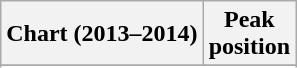<table class="wikitable sortable">
<tr>
<th align="left">Chart (2013–2014)</th>
<th align="center">Peak<br>position</th>
</tr>
<tr>
</tr>
<tr>
</tr>
<tr>
</tr>
<tr>
</tr>
<tr>
</tr>
</table>
